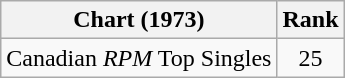<table class="wikitable">
<tr>
<th align="left">Chart (1973)</th>
<th style="text-align:center;">Rank</th>
</tr>
<tr>
<td>Canadian <em>RPM</em> Top Singles</td>
<td style="text-align:center;">25</td>
</tr>
</table>
